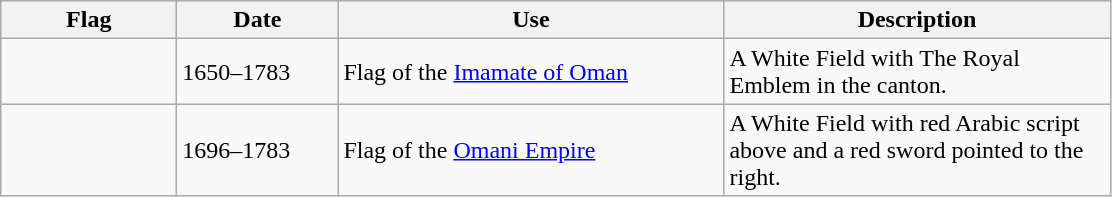<table class="wikitable">
<tr>
<th style="width:110px;">Flag</th>
<th style="width:100px;">Date</th>
<th style="width:250px;">Use</th>
<th style="width:250px;">Description</th>
</tr>
<tr>
<td></td>
<td>1650–1783</td>
<td>Flag of the <a href='#'>Imamate of Oman</a></td>
<td>A White Field with The Royal Emblem in the canton.</td>
</tr>
<tr>
<td></td>
<td>1696–1783</td>
<td>Flag of the <a href='#'>Omani Empire</a></td>
<td>A White Field with red Arabic script above and a red sword pointed to the right.</td>
</tr>
</table>
